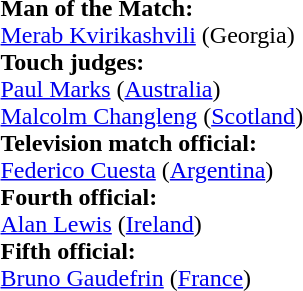<table width=100%>
<tr>
<td><br><strong>Man of the Match:</strong>
<br><a href='#'>Merab Kvirikashvili</a> (Georgia)<br><strong>Touch judges:</strong>
<br><a href='#'>Paul Marks</a> (<a href='#'>Australia</a>)
<br><a href='#'>Malcolm Changleng</a> (<a href='#'>Scotland</a>)
<br><strong>Television match official:</strong>
<br><a href='#'>Federico Cuesta</a> (<a href='#'>Argentina</a>)
<br><strong>Fourth official:</strong>
<br><a href='#'>Alan Lewis</a> (<a href='#'>Ireland</a>)
<br><strong>Fifth official:</strong>
<br><a href='#'>Bruno Gaudefrin</a> (<a href='#'>France</a>)</td>
</tr>
</table>
